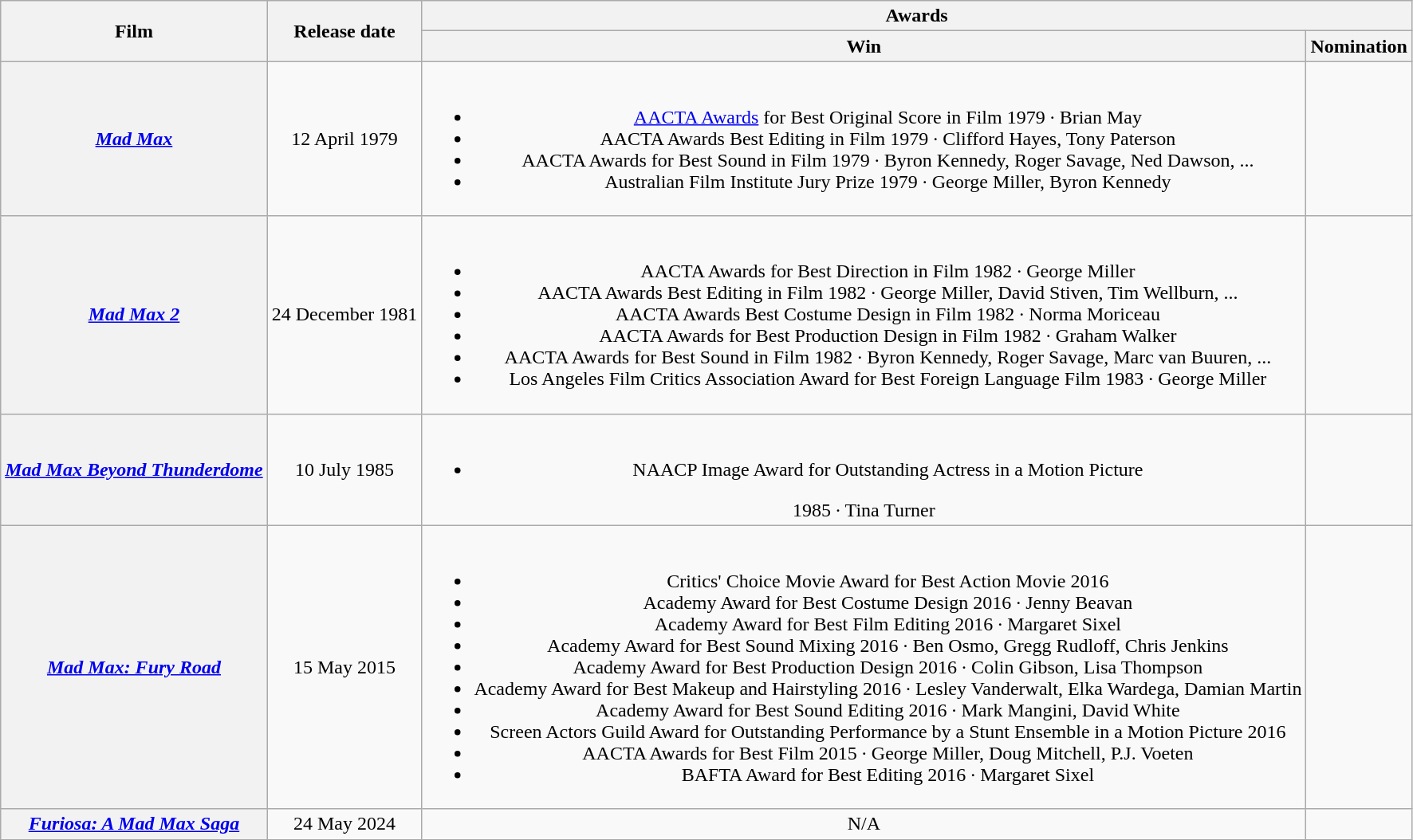<table class="wikitable plainrowheaders" style="text-align:center;">
<tr>
<th rowspan="2">Film</th>
<th rowspan="2">Release date</th>
<th colspan="2">Awards</th>
</tr>
<tr>
<th>Win</th>
<th>Nomination</th>
</tr>
<tr>
<th scope="row"><em><a href='#'>Mad Max</a></em></th>
<td>12 April 1979</td>
<td><br><ul><li><a href='#'>AACTA Awards</a> for Best Original Score in Film 1979 · Brian May</li><li>AACTA Awards Best Editing in Film 1979 · Clifford Hayes, Tony Paterson</li><li>AACTA Awards for Best Sound in Film 1979 · Byron Kennedy, Roger Savage, Ned Dawson, ...</li><li>Australian Film Institute Jury Prize 1979 · George Miller, Byron Kennedy</li></ul></td>
<td></td>
</tr>
<tr>
<th scope="row"><em><a href='#'>Mad Max 2</a></em></th>
<td>24 December 1981</td>
<td><br><ul><li>AACTA Awards for Best Direction in Film 1982 · George Miller</li><li>AACTA Awards Best Editing in Film 1982 · George Miller, David Stiven, Tim Wellburn, ...</li><li>AACTA Awards Best Costume Design in Film 1982 · Norma Moriceau</li><li>AACTA Awards for Best Production Design in Film 1982 · Graham Walker</li><li>AACTA Awards for Best Sound in Film 1982 · Byron Kennedy, Roger Savage, Marc van Buuren, ...</li><li>Los Angeles Film Critics Association Award for Best Foreign Language Film 1983 · George Miller</li></ul></td>
<td></td>
</tr>
<tr>
<th scope="row"><em><a href='#'>Mad Max Beyond Thunderdome</a></em></th>
<td>10 July 1985</td>
<td><br><ul><li>NAACP Image Award for Outstanding Actress in a Motion Picture</li></ul>1985 · Tina Turner</td>
<td></td>
</tr>
<tr>
<th scope="row"><em><a href='#'>Mad Max: Fury Road</a></em></th>
<td>15 May 2015</td>
<td><br><ul><li>Critics' Choice Movie Award for Best Action Movie 2016</li><li>Academy Award for Best Costume Design 2016 · Jenny Beavan</li><li>Academy Award for Best Film Editing 2016 · Margaret Sixel</li><li>Academy Award for Best Sound Mixing 2016 · Ben Osmo, Gregg Rudloff, Chris Jenkins</li><li>Academy Award for Best Production Design 2016 · Colin Gibson, Lisa Thompson</li><li>Academy Award for Best Makeup and Hairstyling 2016 · Lesley Vanderwalt, Elka Wardega, Damian Martin</li><li>Academy Award for Best Sound Editing 2016 · Mark Mangini, David White</li><li>Screen Actors Guild Award for Outstanding Performance by a Stunt Ensemble in a Motion Picture 2016</li><li>AACTA Awards for Best Film 2015 · George Miller, Doug Mitchell, P.J. Voeten</li><li>BAFTA Award for Best Editing 2016 · Margaret Sixel</li></ul></td>
<td></td>
</tr>
<tr>
<th scope="row"><em><a href='#'>Furiosa: A Mad Max Saga</a></em></th>
<td>24 May 2024</td>
<td>N/A</td>
<td></td>
</tr>
</table>
